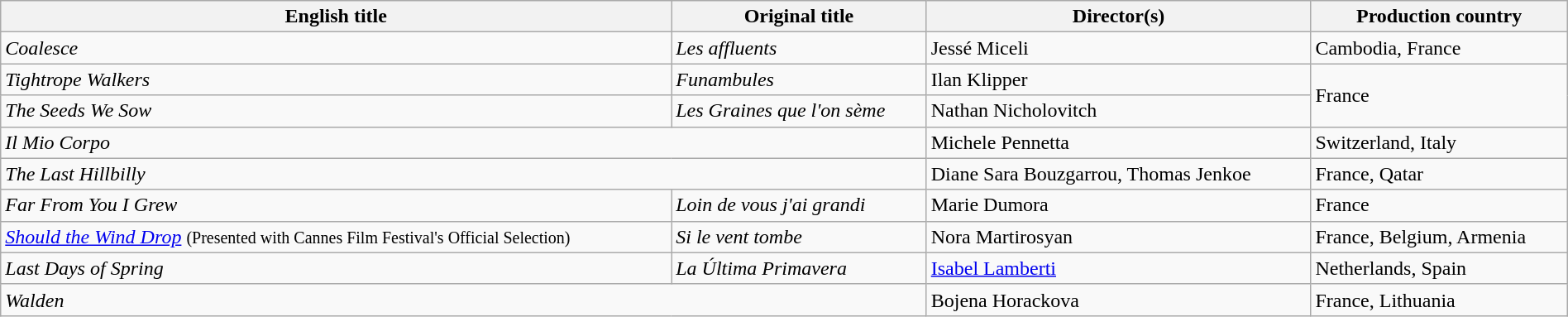<table class="wikitable" style="width:100%; margin-bottom:2px" cellpadding="5">
<tr>
<th scope="col">English title</th>
<th scope="col">Original title</th>
<th scope="col">Director(s)</th>
<th scope="col">Production country</th>
</tr>
<tr>
<td><em>Coalesce</em></td>
<td><em>Les affluents</em></td>
<td>Jessé Miceli</td>
<td>Cambodia, France</td>
</tr>
<tr>
<td><em>Tightrope Walkers</em></td>
<td><em>Funambules</em></td>
<td>Ilan Klipper</td>
<td rowspan="2">France</td>
</tr>
<tr>
<td><em>The Seeds We Sow</em></td>
<td><em>Les Graines que l'on sème</em></td>
<td>Nathan Nicholovitch</td>
</tr>
<tr>
<td colspan=2><em>Il Mio Corpo</em></td>
<td>Michele Pennetta</td>
<td>Switzerland, Italy</td>
</tr>
<tr>
<td colspan=2><em>The Last Hillbilly</em></td>
<td>Diane Sara Bouzgarrou, Thomas Jenkoe</td>
<td>France, Qatar</td>
</tr>
<tr>
<td><em>Far From You I Grew</em></td>
<td><em>Loin de vous j'ai grandi</em></td>
<td>Marie Dumora</td>
<td>France</td>
</tr>
<tr>
<td><em><a href='#'>Should the Wind Drop</a></em> <small>(Presented with Cannes Film Festival's Official Selection)</small></td>
<td><em>Si le vent tombe</em></td>
<td>Nora Martirosyan</td>
<td>France, Belgium, Armenia</td>
</tr>
<tr>
<td><em>Last Days of Spring</em></td>
<td><em>La Última Primavera</em></td>
<td><a href='#'>Isabel Lamberti</a></td>
<td>Netherlands, Spain</td>
</tr>
<tr>
<td colspan=2><em>Walden</em></td>
<td>Bojena Horackova</td>
<td>France, Lithuania</td>
</tr>
</table>
